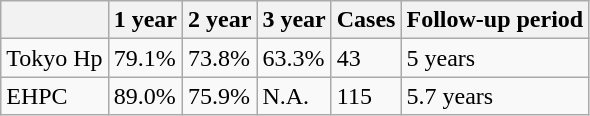<table class="wikitable">
<tr>
<th></th>
<th>1 year</th>
<th>2 year</th>
<th>3 year</th>
<th>Cases</th>
<th>Follow-up period</th>
</tr>
<tr>
<td>Tokyo Hp</td>
<td>79.1%</td>
<td>73.8%</td>
<td>63.3%</td>
<td>43</td>
<td>5 years</td>
</tr>
<tr>
<td>EHPC</td>
<td>89.0%</td>
<td>75.9%</td>
<td>N.A.</td>
<td>115</td>
<td>5.7 years</td>
</tr>
</table>
